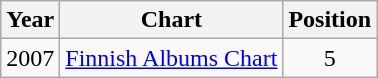<table class="wikitable">
<tr>
<th>Year</th>
<th>Chart</th>
<th>Position</th>
</tr>
<tr>
<td>2007</td>
<td><a href='#'>Finnish Albums Chart</a></td>
<td align="center">5</td>
</tr>
</table>
